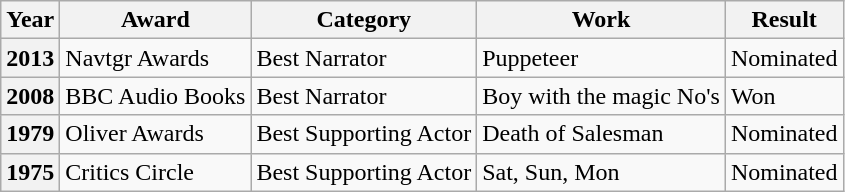<table class="wikitable">
<tr>
<th>Year</th>
<th>Award</th>
<th>Category</th>
<th>Work</th>
<th>Result</th>
</tr>
<tr>
<th>2013</th>
<td>Navtgr Awards</td>
<td>Best Narrator</td>
<td>Puppeteer</td>
<td>Nominated</td>
</tr>
<tr>
<th>2008</th>
<td>BBC Audio Books</td>
<td>Best Narrator</td>
<td>Boy with the magic No's</td>
<td>Won</td>
</tr>
<tr>
<th>1979</th>
<td>Oliver Awards</td>
<td>Best Supporting Actor</td>
<td>Death of Salesman</td>
<td>Nominated</td>
</tr>
<tr>
<th>1975</th>
<td>Critics Circle</td>
<td>Best Supporting Actor</td>
<td>Sat, Sun, Mon</td>
<td>Nominated</td>
</tr>
</table>
